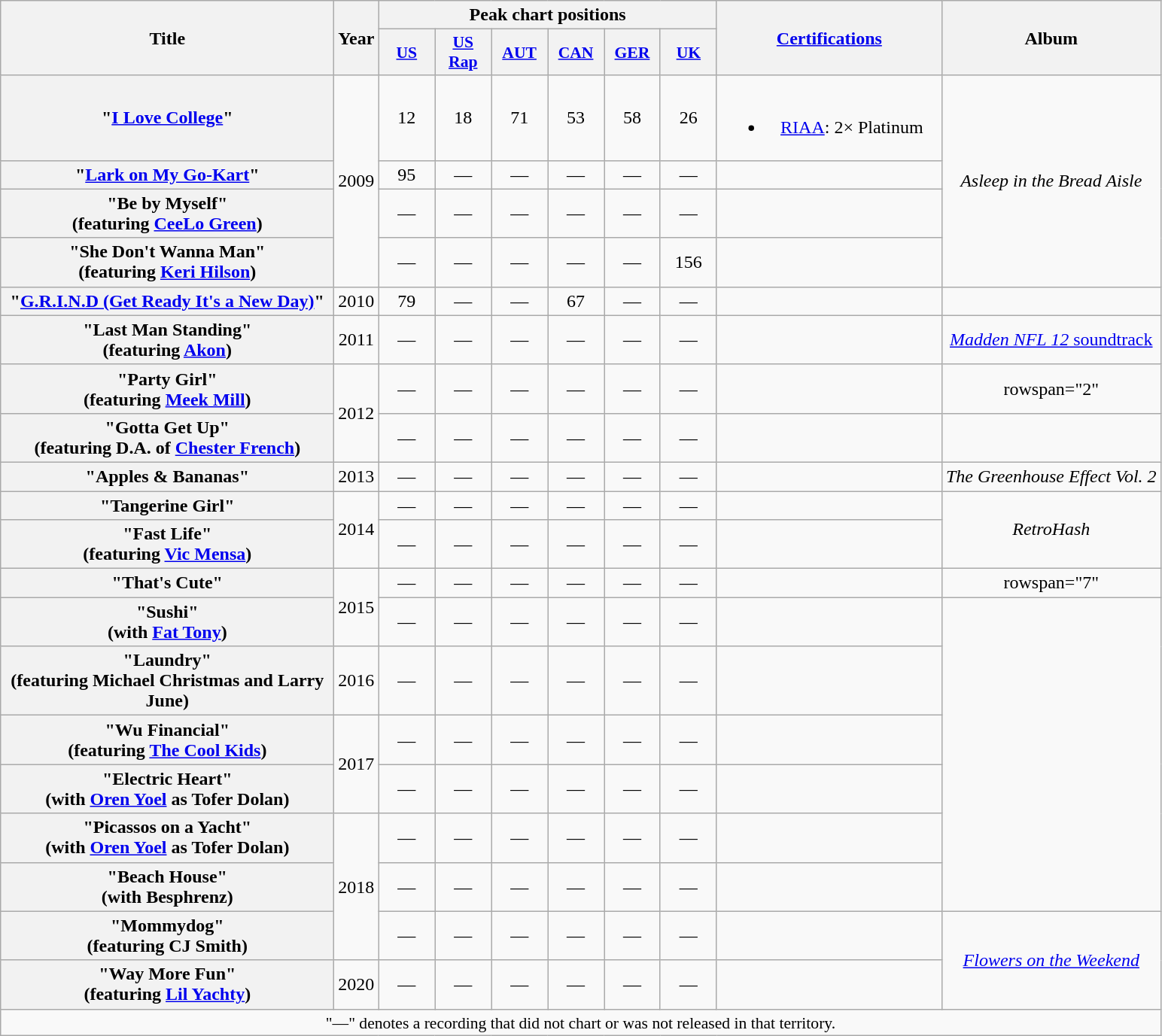<table class="wikitable plainrowheaders" style="text-align:center;">
<tr>
<th scope="col" rowspan="2" style="width:18em;">Title</th>
<th scope="col" rowspan="2">Year</th>
<th scope="col" colspan="6">Peak chart positions</th>
<th scope="col" rowspan="2" style="width:12em;"><a href='#'>Certifications</a></th>
<th scope="col" rowspan="2">Album</th>
</tr>
<tr>
<th scope="col" style="width:3em;font-size:90%;"><a href='#'>US</a><br></th>
<th scope="col" style="width:3em;font-size:90%;"><a href='#'>US<br>Rap</a><br></th>
<th scope="col" style="width:3em;font-size:90%;"><a href='#'>AUT</a><br></th>
<th scope="col" style="width:3em;font-size:90%;"><a href='#'>CAN</a><br></th>
<th scope="col" style="width:3em;font-size:90%;"><a href='#'>GER</a><br></th>
<th scope="col" style="width:3em;font-size:90%;"><a href='#'>UK</a><br></th>
</tr>
<tr>
<th scope="row">"<a href='#'>I Love College</a>"</th>
<td rowspan="4">2009</td>
<td>12</td>
<td>18</td>
<td>71</td>
<td>53</td>
<td>58</td>
<td>26</td>
<td><br><ul><li><a href='#'>RIAA</a>: 2× Platinum</li></ul></td>
<td rowspan="4"><em>Asleep in the Bread Aisle</em></td>
</tr>
<tr>
<th scope="row">"<a href='#'>Lark on My Go-Kart</a>"</th>
<td>95</td>
<td>—</td>
<td>—</td>
<td>—</td>
<td>—</td>
<td>—</td>
<td></td>
</tr>
<tr>
<th scope="row">"Be by Myself"<br><span>(featuring <a href='#'>CeeLo Green</a>)</span></th>
<td>—</td>
<td>—</td>
<td>—</td>
<td>—</td>
<td>—</td>
<td>—</td>
<td></td>
</tr>
<tr>
<th scope="row">"She Don't Wanna Man"<br><span>(featuring <a href='#'>Keri Hilson</a>)</span></th>
<td>—</td>
<td>—</td>
<td>—</td>
<td>—</td>
<td>—</td>
<td>156</td>
<td></td>
</tr>
<tr>
<th scope="row">"<a href='#'>G.R.I.N.D (Get Ready It's a New Day)</a>"</th>
<td>2010</td>
<td>79</td>
<td>—</td>
<td>—</td>
<td>67</td>
<td>—</td>
<td>—</td>
<td></td>
<td></td>
</tr>
<tr>
<th scope="row">"Last Man Standing"<br><span>(featuring <a href='#'>Akon</a>)</span></th>
<td>2011</td>
<td>—</td>
<td>—</td>
<td>—</td>
<td>—</td>
<td>—</td>
<td>—</td>
<td></td>
<td><a href='#'><em>Madden NFL 12</em> soundtrack</a></td>
</tr>
<tr>
<th scope="row">"Party Girl"<br><span>(featuring <a href='#'>Meek Mill</a>)</span></th>
<td rowspan="2">2012</td>
<td>—</td>
<td>—</td>
<td>—</td>
<td>—</td>
<td>—</td>
<td>—</td>
<td></td>
<td>rowspan="2" </td>
</tr>
<tr>
<th scope="row">"Gotta Get Up"<br><span>(featuring D.A. of <a href='#'>Chester French</a>)</span></th>
<td>—</td>
<td>—</td>
<td>—</td>
<td>—</td>
<td>—</td>
<td>—</td>
<td></td>
</tr>
<tr>
<th scope="row">"Apples & Bananas"</th>
<td>2013</td>
<td>—</td>
<td>—</td>
<td>—</td>
<td>—</td>
<td>—</td>
<td>—</td>
<td></td>
<td><em>The Greenhouse Effect Vol. 2</em></td>
</tr>
<tr>
<th scope="row">"Tangerine Girl"</th>
<td rowspan="2">2014</td>
<td>—</td>
<td>—</td>
<td>—</td>
<td>—</td>
<td>—</td>
<td>—</td>
<td></td>
<td rowspan="2"><em>RetroHash</em></td>
</tr>
<tr>
<th scope="row">"Fast Life"<br><span>(featuring <a href='#'>Vic Mensa</a>)</span></th>
<td>—</td>
<td>—</td>
<td>—</td>
<td>—</td>
<td>—</td>
<td>—</td>
<td></td>
</tr>
<tr>
<th scope="row">"That's Cute"</th>
<td rowspan="2">2015</td>
<td>—</td>
<td>—</td>
<td>—</td>
<td>—</td>
<td>—</td>
<td>—</td>
<td></td>
<td>rowspan="7" </td>
</tr>
<tr>
<th scope="row">"Sushi"<br><span>(with <a href='#'>Fat Tony</a>)</span></th>
<td>—</td>
<td>—</td>
<td>—</td>
<td>—</td>
<td>—</td>
<td>—</td>
<td></td>
</tr>
<tr>
<th scope="row">"Laundry"<br><span>(featuring Michael Christmas and Larry June)</span></th>
<td>2016</td>
<td>—</td>
<td>—</td>
<td>—</td>
<td>—</td>
<td>—</td>
<td>—</td>
<td></td>
</tr>
<tr>
<th scope="row">"Wu Financial"<br><span>(featuring <a href='#'>The Cool Kids</a>)</span></th>
<td rowspan="2">2017</td>
<td>—</td>
<td>—</td>
<td>—</td>
<td>—</td>
<td>—</td>
<td>—</td>
<td></td>
</tr>
<tr>
<th scope="row">"Electric Heart"<br><span>(with <a href='#'>Oren Yoel</a> as Tofer Dolan)</span></th>
<td>—</td>
<td>—</td>
<td>—</td>
<td>—</td>
<td>—</td>
<td>—</td>
<td></td>
</tr>
<tr>
<th scope="row">"Picassos on a Yacht"<br><span>(with <a href='#'>Oren Yoel</a> as Tofer Dolan)</span></th>
<td rowspan="3">2018</td>
<td>—</td>
<td>—</td>
<td>—</td>
<td>—</td>
<td>—</td>
<td>—</td>
<td></td>
</tr>
<tr>
<th scope="row">"Beach House"<br><span>(with Besphrenz)</span></th>
<td>—</td>
<td>—</td>
<td>—</td>
<td>—</td>
<td>—</td>
<td>—</td>
<td></td>
</tr>
<tr>
<th scope="row">"Mommydog"<br><span>(featuring CJ Smith)</span></th>
<td>—</td>
<td>—</td>
<td>—</td>
<td>—</td>
<td>—</td>
<td>—</td>
<td></td>
<td rowspan="2"><em><a href='#'>Flowers on the Weekend</a></em></td>
</tr>
<tr>
<th scope="row">"Way More Fun"<br><span>(featuring <a href='#'>Lil Yachty</a>)</span></th>
<td>2020</td>
<td>—</td>
<td>—</td>
<td>—</td>
<td>—</td>
<td>—</td>
<td>—</td>
<td></td>
</tr>
<tr>
<td colspan="14" style="font-size:90%">"—" denotes a recording that did not chart or was not released in that territory.</td>
</tr>
</table>
